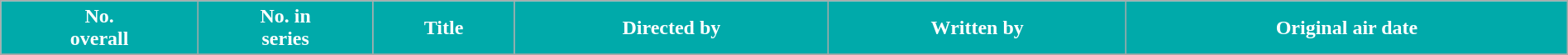<table class="wikitable plainrowheaders" style="width:100%">
<tr>
<th scope="col" style="background:#0aa; color:#fff;">No. <br>overall</th>
<th scope="col" style="background:#0aa; color:#fff;">No. in<br>series</th>
<th scope="col" style="background:#0aa; color:#fff;">Title</th>
<th scope="col" style="background:#0aa; color:#fff;">Directed by</th>
<th scope="col" style="background:#0aa; color:#fff;">Written by</th>
<th scope="col" style="background:#0aa; color:#fff;">Original air date</th>
</tr>
<tr>
</tr>
</table>
